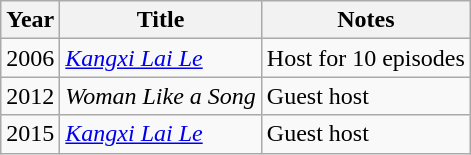<table class="wikitable sortable">
<tr>
<th>Year</th>
<th>Title</th>
<th class="unsortable">Notes</th>
</tr>
<tr>
<td>2006</td>
<td><em><a href='#'>Kangxi Lai Le</a></em></td>
<td>Host for 10 episodes</td>
</tr>
<tr>
<td>2012</td>
<td><em>Woman Like a Song</em></td>
<td>Guest host</td>
</tr>
<tr>
<td>2015</td>
<td><em><a href='#'>Kangxi Lai Le</a></em></td>
<td>Guest host</td>
</tr>
</table>
